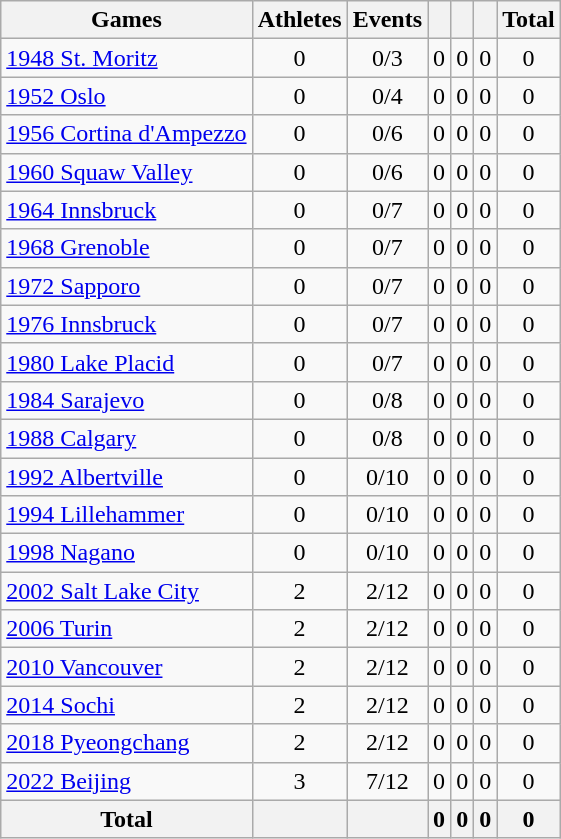<table class="wikitable sortable" style="text-align:center">
<tr>
<th>Games</th>
<th>Athletes</th>
<th>Events</th>
<th width:3em; font-weight:bold;"></th>
<th width:3em; font-weight:bold;"></th>
<th width:3em; font-weight:bold;"></th>
<th style="width:3; font-weight:bold;">Total</th>
</tr>
<tr>
<td align=left> <a href='#'>1948 St. Moritz</a></td>
<td>0</td>
<td>0/3</td>
<td>0</td>
<td>0</td>
<td>0</td>
<td>0</td>
</tr>
<tr>
<td align=left> <a href='#'>1952 Oslo</a></td>
<td>0</td>
<td>0/4</td>
<td>0</td>
<td>0</td>
<td>0</td>
<td>0</td>
</tr>
<tr>
<td align=left> <a href='#'>1956 Cortina d'Ampezzo</a></td>
<td>0</td>
<td>0/6</td>
<td>0</td>
<td>0</td>
<td>0</td>
<td>0</td>
</tr>
<tr>
<td align=left> <a href='#'>1960 Squaw Valley</a></td>
<td>0</td>
<td>0/6</td>
<td>0</td>
<td>0</td>
<td>0</td>
<td>0</td>
</tr>
<tr>
<td align=left> <a href='#'>1964 Innsbruck</a></td>
<td>0</td>
<td>0/7</td>
<td>0</td>
<td>0</td>
<td>0</td>
<td>0</td>
</tr>
<tr>
<td align=left> <a href='#'>1968 Grenoble</a></td>
<td>0</td>
<td>0/7</td>
<td>0</td>
<td>0</td>
<td>0</td>
<td>0</td>
</tr>
<tr>
<td align=left> <a href='#'>1972 Sapporo</a></td>
<td>0</td>
<td>0/7</td>
<td>0</td>
<td>0</td>
<td>0</td>
<td>0</td>
</tr>
<tr>
<td align=left> <a href='#'>1976 Innsbruck</a></td>
<td>0</td>
<td>0/7</td>
<td>0</td>
<td>0</td>
<td>0</td>
<td>0</td>
</tr>
<tr>
<td align=left> <a href='#'>1980 Lake Placid</a></td>
<td>0</td>
<td>0/7</td>
<td>0</td>
<td>0</td>
<td>0</td>
<td>0</td>
</tr>
<tr>
<td align=left> <a href='#'>1984 Sarajevo</a></td>
<td>0</td>
<td>0/8</td>
<td>0</td>
<td>0</td>
<td>0</td>
<td>0</td>
</tr>
<tr>
<td align=left> <a href='#'>1988 Calgary</a></td>
<td>0</td>
<td>0/8</td>
<td>0</td>
<td>0</td>
<td>0</td>
<td>0</td>
</tr>
<tr>
<td align=left> <a href='#'>1992 Albertville</a></td>
<td>0</td>
<td>0/10</td>
<td>0</td>
<td>0</td>
<td>0</td>
<td>0</td>
</tr>
<tr>
<td align=left> <a href='#'>1994 Lillehammer</a></td>
<td>0</td>
<td>0/10</td>
<td>0</td>
<td>0</td>
<td>0</td>
<td>0</td>
</tr>
<tr>
<td align=left> <a href='#'>1998 Nagano</a></td>
<td>0</td>
<td>0/10</td>
<td>0</td>
<td>0</td>
<td>0</td>
<td>0</td>
</tr>
<tr>
<td align=left> <a href='#'>2002 Salt Lake City</a></td>
<td>2</td>
<td>2/12</td>
<td>0</td>
<td>0</td>
<td>0</td>
<td>0</td>
</tr>
<tr>
<td align=left> <a href='#'>2006 Turin</a></td>
<td>2</td>
<td>2/12</td>
<td>0</td>
<td>0</td>
<td>0</td>
<td>0</td>
</tr>
<tr>
<td align=left> <a href='#'>2010 Vancouver</a></td>
<td>2</td>
<td>2/12</td>
<td>0</td>
<td>0</td>
<td>0</td>
<td>0</td>
</tr>
<tr>
<td align=left> <a href='#'>2014 Sochi</a></td>
<td>2</td>
<td>2/12</td>
<td>0</td>
<td>0</td>
<td>0</td>
<td>0</td>
</tr>
<tr>
<td align=left> <a href='#'>2018 Pyeongchang</a></td>
<td>2</td>
<td>2/12</td>
<td>0</td>
<td>0</td>
<td>0</td>
<td>0</td>
</tr>
<tr>
<td align=left> <a href='#'>2022 Beijing</a></td>
<td>3</td>
<td>7/12</td>
<td>0</td>
<td>0</td>
<td>0</td>
<td>0</td>
</tr>
<tr>
<th>Total</th>
<th></th>
<th></th>
<th>0</th>
<th>0</th>
<th>0</th>
<th>0</th>
</tr>
</table>
